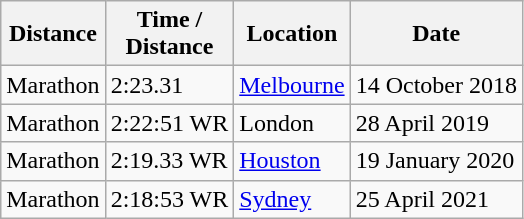<table class="wikitable" border="1">
<tr>
<th>Distance</th>
<th>Time / <br> Distance</th>
<th>Location</th>
<th>Date</th>
</tr>
<tr>
<td>Marathon</td>
<td>2:23.31  <br></td>
<td><a href='#'>Melbourne</a></td>
<td>14 October 2018</td>
</tr>
<tr>
<td>Marathon</td>
<td>2:22:51 WR</td>
<td>London</td>
<td>28 April 2019</td>
</tr>
<tr>
<td>Marathon</td>
<td>2:19.33 WR</td>
<td><a href='#'>Houston</a></td>
<td>19 January 2020</td>
</tr>
<tr>
<td>Marathon</td>
<td>2:18:53 WR</td>
<td><a href='#'>Sydney</a></td>
<td>25 April 2021</td>
</tr>
</table>
